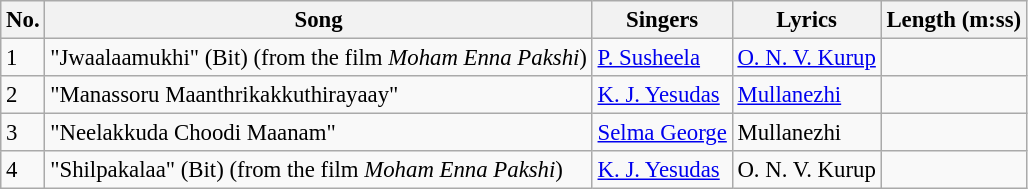<table class="wikitable" style="font-size:95%;">
<tr>
<th>No.</th>
<th>Song</th>
<th>Singers</th>
<th>Lyrics</th>
<th>Length (m:ss)</th>
</tr>
<tr>
<td>1</td>
<td>"Jwaalaamukhi" (Bit) (from the film <em>Moham Enna Pakshi</em>)</td>
<td><a href='#'>P. Susheela</a></td>
<td><a href='#'>O. N. V. Kurup</a></td>
<td></td>
</tr>
<tr>
<td>2</td>
<td>"Manassoru Maanthrikakkuthirayaay"</td>
<td><a href='#'>K. J. Yesudas</a></td>
<td><a href='#'>Mullanezhi</a></td>
<td></td>
</tr>
<tr>
<td>3</td>
<td>"Neelakkuda Choodi Maanam"</td>
<td><a href='#'>Selma George</a></td>
<td>Mullanezhi</td>
<td></td>
</tr>
<tr>
<td>4</td>
<td>"Shilpakalaa" (Bit) (from the film <em>Moham Enna Pakshi</em>)</td>
<td><a href='#'>K. J. Yesudas</a></td>
<td>O. N. V. Kurup</td>
<td></td>
</tr>
</table>
